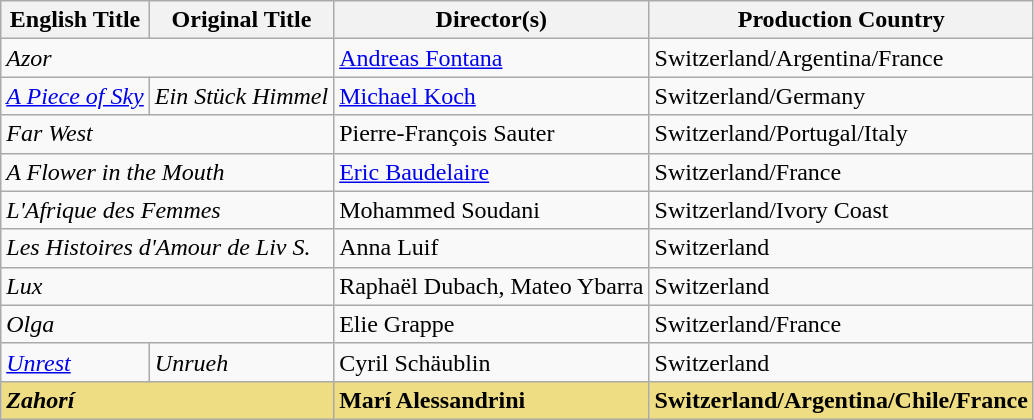<table class="wikitable">
<tr>
<th>English Title</th>
<th>Original Title</th>
<th>Director(s)</th>
<th>Production Country</th>
</tr>
<tr>
<td colspan="2"><em>Azor</em></td>
<td><a href='#'>Andreas Fontana</a></td>
<td>Switzerland/Argentina/France</td>
</tr>
<tr>
<td><em><a href='#'>A Piece of Sky</a></em></td>
<td><em>Ein Stück Himmel</em></td>
<td><a href='#'>Michael Koch</a></td>
<td>Switzerland/Germany</td>
</tr>
<tr>
<td colspan="2"><em>Far West</em></td>
<td>Pierre-François Sauter</td>
<td>Switzerland/Portugal/Italy</td>
</tr>
<tr>
<td colspan="2"><em>A Flower in the Mouth</em></td>
<td><a href='#'>Eric Baudelaire</a></td>
<td>Switzerland/France</td>
</tr>
<tr>
<td colspan="2"><em>L'Afrique des Femmes</em></td>
<td>Mohammed Soudani</td>
<td>Switzerland/Ivory Coast</td>
</tr>
<tr>
<td colspan="2"><em>Les Histoires d'Amour de Liv S.</em></td>
<td>Anna Luif</td>
<td>Switzerland</td>
</tr>
<tr>
<td colspan="2"><em>Lux</em></td>
<td>Raphaël Dubach, Mateo Ybarra</td>
<td>Switzerland</td>
</tr>
<tr>
<td colspan="2"><em>Olga</em></td>
<td>Elie Grappe</td>
<td>Switzerland/France</td>
</tr>
<tr>
<td><em><a href='#'>Unrest</a></em></td>
<td><em>Unrueh</em></td>
<td>Cyril Schäublin</td>
<td>Switzerland</td>
</tr>
<tr style="background:#eedd82">
<td colspan="2"><strong><em>Zahorí</em></strong></td>
<td><strong>Marí Alessandrini</strong></td>
<td><strong>Switzerland/Argentina/Chile/France</strong></td>
</tr>
</table>
